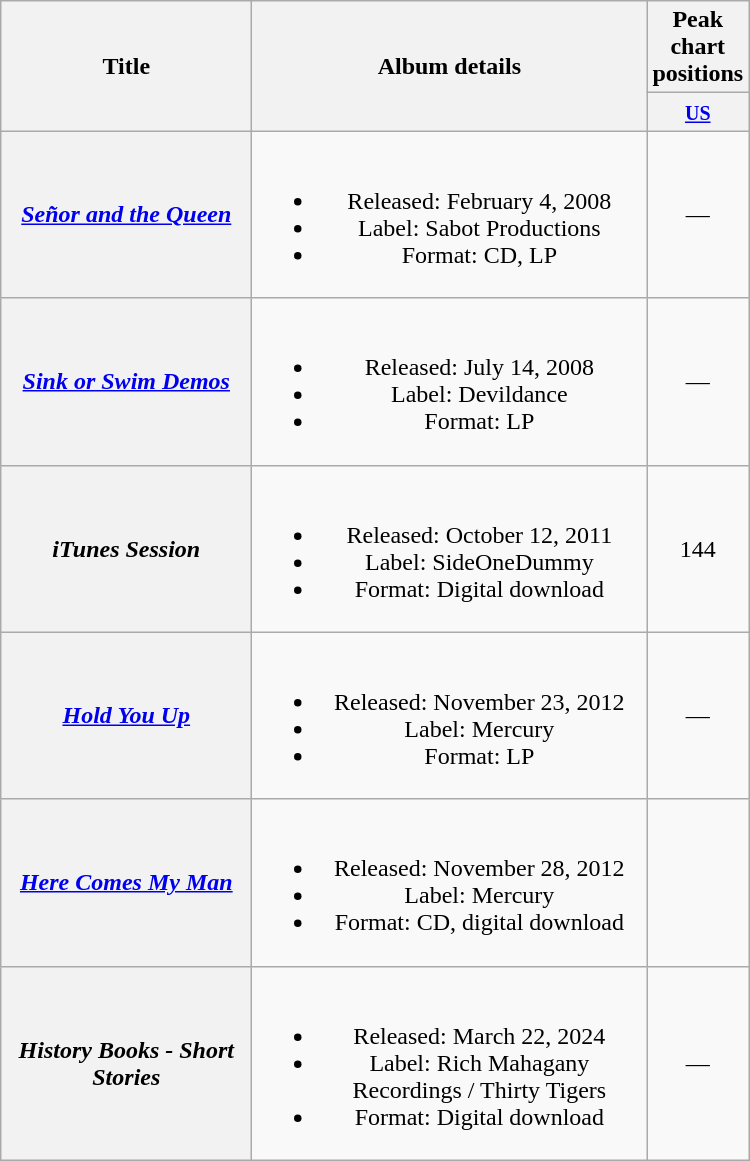<table class="wikitable plainrowheaders" style="text-align:center;">
<tr>
<th rowspan="2" style="width:10em">Title</th>
<th rowspan="2" style="width:16em">Album details</th>
<th colspan="1">Peak chart positions</th>
</tr>
<tr>
<th style="width:2em"><small><a href='#'>US</a></small><br></th>
</tr>
<tr>
<th scope="row"><em><a href='#'>Señor and the Queen</a></em></th>
<td><br><ul><li>Released: February 4, 2008</li><li>Label: Sabot Productions</li><li>Format: CD, LP</li></ul></td>
<td align="center">—</td>
</tr>
<tr>
<th scope="row"><em><a href='#'>Sink or Swim Demos</a></em></th>
<td><br><ul><li>Released: July 14, 2008</li><li>Label: Devildance</li><li>Format: LP</li></ul></td>
<td align="center">—</td>
</tr>
<tr>
<th scope="row"><em>iTunes Session</em></th>
<td><br><ul><li>Released: October 12, 2011</li><li>Label: SideOneDummy</li><li>Format: Digital download</li></ul></td>
<td align="center">144</td>
</tr>
<tr>
<th scope="row"><em><a href='#'>Hold You Up</a></em></th>
<td><br><ul><li>Released: November 23, 2012</li><li>Label: Mercury</li><li>Format: LP</li></ul></td>
<td align="center">—</td>
</tr>
<tr>
<th scope="row"><em><a href='#'>Here Comes My Man</a></em></th>
<td><br><ul><li>Released: November 28, 2012</li><li>Label: Mercury</li><li>Format: CD, digital download</li></ul></td>
</tr>
<tr>
<th scope="row"><em>History Books - Short Stories</em></th>
<td><br><ul><li>Released: March 22, 2024</li><li>Label: Rich Mahagany Recordings / Thirty Tigers</li><li>Format: Digital download</li></ul></td>
<td align="center">—</td>
</tr>
</table>
